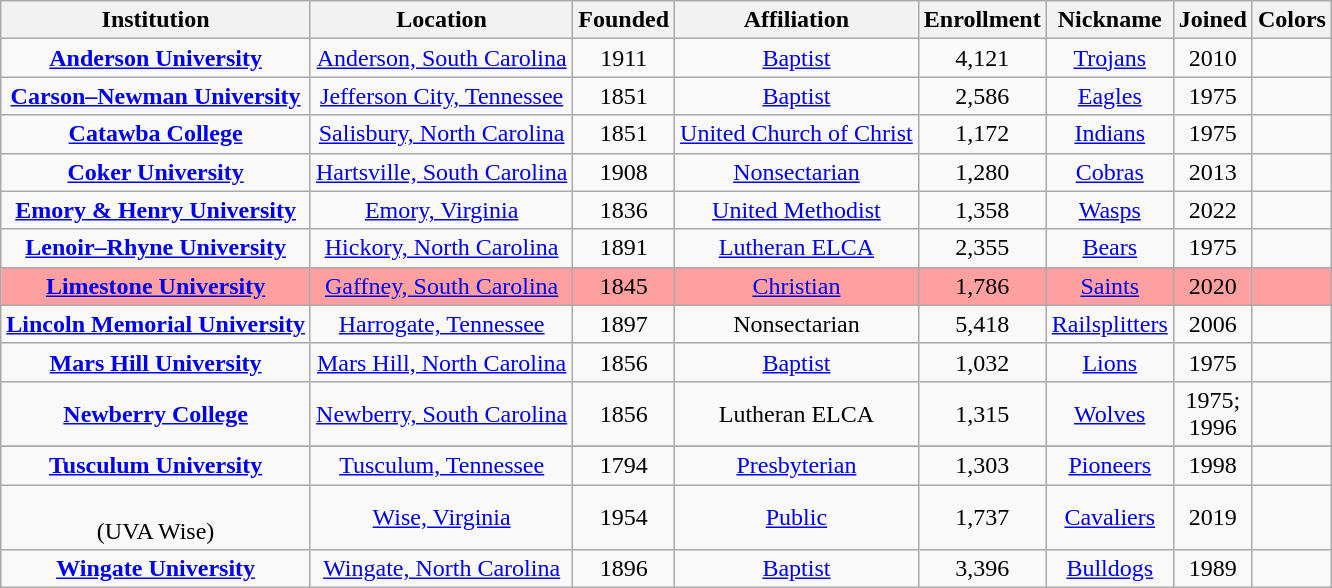<table class="wikitable sortable" style="text-align:center">
<tr>
<th>Institution</th>
<th>Location</th>
<th>Founded</th>
<th>Affiliation</th>
<th>Enrollment</th>
<th>Nickname</th>
<th>Joined</th>
<th class="unsortable">Colors</th>
</tr>
<tr>
<td><strong><a href='#'>Anderson University</a></strong></td>
<td><a href='#'>Anderson, South Carolina</a></td>
<td>1911</td>
<td><a href='#'>Baptist</a></td>
<td>4,121</td>
<td><a href='#'>Trojans</a></td>
<td>2010</td>
<td> </td>
</tr>
<tr>
<td><strong><a href='#'>Carson–Newman University</a></strong></td>
<td><a href='#'>Jefferson City, Tennessee</a></td>
<td>1851</td>
<td><a href='#'>Baptist</a></td>
<td>2,586</td>
<td><a href='#'>Eagles</a></td>
<td>1975</td>
<td> </td>
</tr>
<tr>
<td><strong><a href='#'>Catawba College</a></strong></td>
<td><a href='#'>Salisbury, North Carolina</a></td>
<td>1851</td>
<td><a href='#'>United Church of Christ</a></td>
<td>1,172</td>
<td><a href='#'>Indians</a></td>
<td>1975</td>
<td> </td>
</tr>
<tr>
<td><strong><a href='#'>Coker University</a></strong></td>
<td><a href='#'>Hartsville, South Carolina</a></td>
<td>1908</td>
<td><a href='#'>Nonsectarian</a></td>
<td>1,280</td>
<td><a href='#'>Cobras</a></td>
<td>2013</td>
<td> </td>
</tr>
<tr>
<td><strong><a href='#'>Emory & Henry University</a></strong></td>
<td><a href='#'>Emory, Virginia</a></td>
<td>1836</td>
<td><a href='#'>United Methodist</a></td>
<td>1,358</td>
<td><a href='#'>Wasps</a></td>
<td>2022</td>
<td> </td>
</tr>
<tr>
<td><strong><a href='#'>Lenoir–Rhyne University</a></strong></td>
<td><a href='#'>Hickory, North Carolina</a></td>
<td>1891</td>
<td><a href='#'>Lutheran ELCA</a></td>
<td>2,355</td>
<td><a href='#'>Bears</a></td>
<td>1975</td>
<td> </td>
</tr>
<tr bgcolor=#ffa0a0>
<td><strong><a href='#'>Limestone University</a></strong></td>
<td><a href='#'>Gaffney, South Carolina</a></td>
<td>1845</td>
<td><a href='#'>Christian</a></td>
<td>1,786</td>
<td><a href='#'>Saints</a></td>
<td>2020</td>
<td> </td>
</tr>
<tr>
<td><strong><a href='#'>Lincoln Memorial University</a></strong></td>
<td><a href='#'>Harrogate, Tennessee</a></td>
<td>1897</td>
<td>Nonsectarian</td>
<td>5,418</td>
<td><a href='#'>Railsplitters</a></td>
<td>2006</td>
<td> </td>
</tr>
<tr>
<td><strong><a href='#'>Mars Hill University</a></strong></td>
<td><a href='#'>Mars Hill, North Carolina</a></td>
<td>1856</td>
<td><a href='#'>Baptist</a></td>
<td>1,032</td>
<td><a href='#'>Lions</a></td>
<td>1975</td>
<td> </td>
</tr>
<tr>
<td><strong><a href='#'>Newberry College</a></strong></td>
<td><a href='#'>Newberry, South Carolina</a></td>
<td>1856</td>
<td>Lutheran ELCA</td>
<td>1,315</td>
<td><a href='#'>Wolves</a></td>
<td>1975;<br>1996</td>
<td> </td>
</tr>
<tr bgcolor=#ffa0a0>
</tr>
<tr>
<td><strong><a href='#'>Tusculum University</a></strong></td>
<td><a href='#'>Tusculum, Tennessee</a></td>
<td>1794</td>
<td><a href='#'>Presbyterian</a></td>
<td>1,303</td>
<td><a href='#'>Pioneers</a></td>
<td>1998</td>
<td> </td>
</tr>
<tr>
<td><br>(UVA Wise)</td>
<td><a href='#'>Wise, Virginia</a></td>
<td>1954</td>
<td><a href='#'>Public</a></td>
<td>1,737</td>
<td><a href='#'>Cavaliers</a></td>
<td>2019</td>
<td> </td>
</tr>
<tr>
<td><strong><a href='#'>Wingate University</a></strong></td>
<td><a href='#'>Wingate, North Carolina</a></td>
<td>1896</td>
<td><a href='#'>Baptist</a></td>
<td>3,396</td>
<td><a href='#'>Bulldogs</a></td>
<td>1989</td>
<td> </td>
</tr>
</table>
